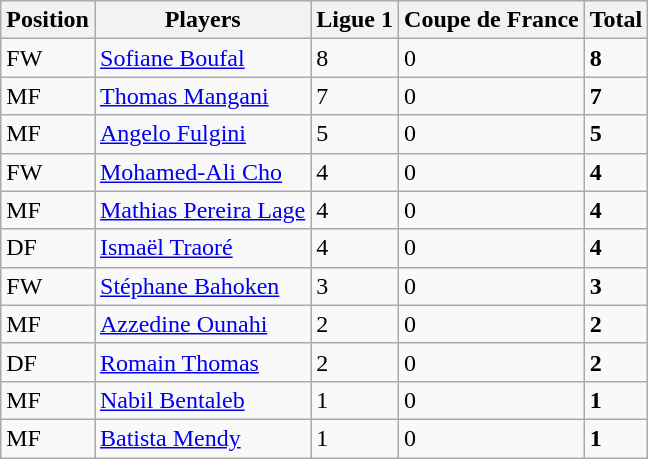<table class="wikitable">
<tr>
<th>Position</th>
<th>Players</th>
<th>Ligue 1</th>
<th>Coupe de France</th>
<th>Total</th>
</tr>
<tr>
<td>FW</td>
<td> <a href='#'>Sofiane Boufal</a></td>
<td>8</td>
<td>0</td>
<td><strong>8</strong></td>
</tr>
<tr>
<td>MF</td>
<td> <a href='#'>Thomas Mangani</a></td>
<td>7</td>
<td>0</td>
<td><strong>7</strong></td>
</tr>
<tr>
<td>MF</td>
<td> <a href='#'>Angelo Fulgini</a></td>
<td>5</td>
<td>0</td>
<td><strong>5</strong></td>
</tr>
<tr>
<td>FW</td>
<td> <a href='#'>Mohamed-Ali Cho</a></td>
<td>4</td>
<td>0</td>
<td><strong>4</strong></td>
</tr>
<tr>
<td>MF</td>
<td> <a href='#'>Mathias Pereira Lage</a></td>
<td>4</td>
<td>0</td>
<td><strong>4</strong></td>
</tr>
<tr>
<td>DF</td>
<td> <a href='#'>Ismaël Traoré</a></td>
<td>4</td>
<td>0</td>
<td><strong>4</strong></td>
</tr>
<tr>
<td>FW</td>
<td> <a href='#'>Stéphane Bahoken</a></td>
<td>3</td>
<td>0</td>
<td><strong>3</strong></td>
</tr>
<tr>
<td>MF</td>
<td> <a href='#'>Azzedine Ounahi</a></td>
<td>2</td>
<td>0</td>
<td><strong>2</strong></td>
</tr>
<tr>
<td>DF</td>
<td> <a href='#'>Romain Thomas</a></td>
<td>2</td>
<td>0</td>
<td><strong>2</strong></td>
</tr>
<tr>
<td>MF</td>
<td> <a href='#'>Nabil Bentaleb</a></td>
<td>1</td>
<td>0</td>
<td><strong>1</strong></td>
</tr>
<tr>
<td>MF</td>
<td> <a href='#'>Batista Mendy</a></td>
<td>1</td>
<td>0</td>
<td><strong>1</strong></td>
</tr>
</table>
